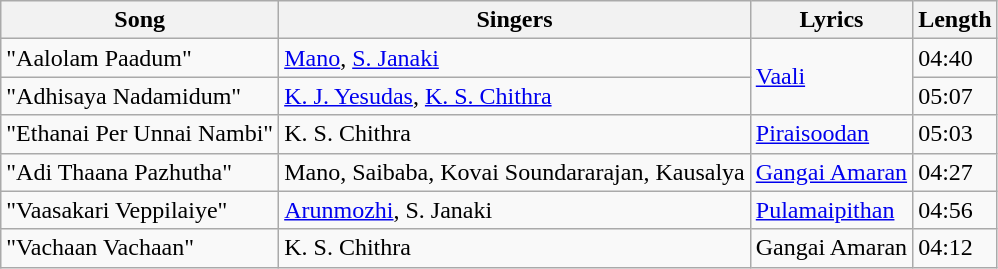<table class="wikitable">
<tr>
<th>Song</th>
<th>Singers</th>
<th>Lyrics</th>
<th>Length</th>
</tr>
<tr>
<td>"Aalolam Paadum"</td>
<td><a href='#'>Mano</a>, <a href='#'>S. Janaki</a></td>
<td rowspan=2><a href='#'>Vaali</a></td>
<td>04:40</td>
</tr>
<tr>
<td>"Adhisaya Nadamidum"</td>
<td><a href='#'>K. J. Yesudas</a>, <a href='#'>K. S. Chithra</a></td>
<td>05:07</td>
</tr>
<tr>
<td>"Ethanai Per Unnai Nambi"</td>
<td>K. S. Chithra</td>
<td><a href='#'>Piraisoodan</a></td>
<td>05:03</td>
</tr>
<tr>
<td>"Adi Thaana Pazhutha"</td>
<td>Mano, Saibaba, Kovai Soundararajan, Kausalya</td>
<td><a href='#'>Gangai Amaran</a></td>
<td>04:27</td>
</tr>
<tr>
<td>"Vaasakari Veppilaiye"</td>
<td><a href='#'>Arunmozhi</a>, S. Janaki</td>
<td><a href='#'>Pulamaipithan</a></td>
<td>04:56</td>
</tr>
<tr>
<td>"Vachaan Vachaan"</td>
<td>K. S. Chithra</td>
<td>Gangai Amaran</td>
<td>04:12</td>
</tr>
</table>
